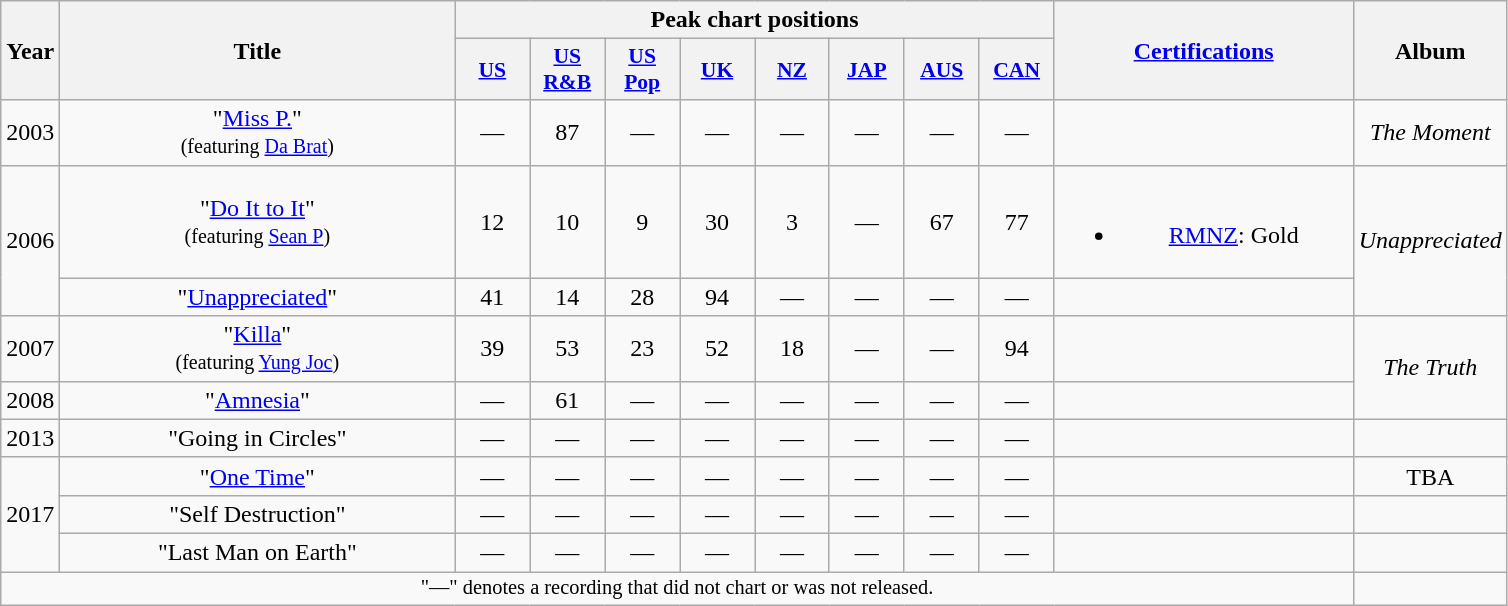<table class="wikitable plainrowheaders" style="text-align:center;">
<tr>
<th scope="col" rowspan="2">Year</th>
<th scope="col" rowspan="2" style="width:16em;">Title</th>
<th scope="col" colspan="8">Peak chart positions</th>
<th scope="col" rowspan="2" style="width:12em;"><a href='#'>Certifications</a></th>
<th scope="col" rowspan="2">Album</th>
</tr>
<tr>
<th scope="col" style="width:3em;font-size:90%;"><a href='#'>US</a></th>
<th scope="col" style="width:3em;font-size:90%;"><a href='#'>US R&B</a></th>
<th scope="col" style="width:3em;font-size:90%;"><a href='#'>US Pop</a></th>
<th scope="col" style="width:3em;font-size:90%;"><a href='#'>UK</a><br></th>
<th scope="col" style="width:3em;font-size:90%;"><a href='#'>NZ</a></th>
<th scope="col" style="width:3em;font-size:90%;"><a href='#'>JAP</a></th>
<th scope="col" style="width:3em;font-size:90%;"><a href='#'>AUS</a><br></th>
<th scope="col" style="width:3em;font-size:90%;"><a href='#'>CAN</a></th>
</tr>
<tr>
<td>2003</td>
<td>"<a href='#'>Miss P.</a>" <br><small>(featuring <a href='#'>Da Brat</a>)</small></td>
<td style="text-align:center;">—</td>
<td style="text-align:center;">87</td>
<td style="text-align:center;">—</td>
<td style="text-align:center;">—</td>
<td style="text-align:center;">—</td>
<td style="text-align:center;">—</td>
<td style="text-align:center;">—</td>
<td style="text-align:center;">—</td>
<td style="text-align:center;"></td>
<td><em>The Moment</em></td>
</tr>
<tr>
<td rowspan="2">2006</td>
<td>"<a href='#'>Do It to It</a>" <br><small>(featuring <a href='#'>Sean P</a>)</small></td>
<td style="text-align:center;">12</td>
<td style="text-align:center;">10</td>
<td style="text-align:center;">9</td>
<td style="text-align:center;">30</td>
<td style="text-align:center;">3</td>
<td style="text-align:center;">—</td>
<td style="text-align:center;">67</td>
<td style="text-align:center;">77</td>
<td><br><ul><li><a href='#'>RMNZ</a>: Gold</li></ul></td>
<td rowspan="2"><em>Unappreciated</em></td>
</tr>
<tr>
<td>"<a href='#'>Unappreciated</a>"</td>
<td style="text-align:center;">41</td>
<td style="text-align:center;">14</td>
<td style="text-align:center;">28</td>
<td style="text-align:center;">94</td>
<td style="text-align:center;">—</td>
<td style="text-align:center;">—</td>
<td style="text-align:center;">—</td>
<td style="text-align:center;">—</td>
<td style="text-align:center;"></td>
</tr>
<tr>
<td>2007</td>
<td>"<a href='#'>Killa</a>" <br><small>(featuring <a href='#'>Yung Joc</a>)</small></td>
<td style="text-align:center;">39</td>
<td style="text-align:center;">53</td>
<td style="text-align:center;">23</td>
<td style="text-align:center;">52</td>
<td style="text-align:center;">18</td>
<td style="text-align:center;">—</td>
<td style="text-align:center;">—</td>
<td style="text-align:center;">94</td>
<td></td>
<td rowspan="2"><em>The Truth</em></td>
</tr>
<tr>
<td>2008</td>
<td>"<a href='#'>Amnesia</a>"</td>
<td style="text-align:center;">—</td>
<td style="text-align:center;">61</td>
<td style="text-align:center;">—</td>
<td style="text-align:center;">—</td>
<td style="text-align:center;">—</td>
<td style="text-align:center;">—</td>
<td style="text-align:center;">—</td>
<td style="text-align:center;">—</td>
<td></td>
</tr>
<tr>
<td>2013</td>
<td>"Going in Circles"</td>
<td style="text-align:center;">—</td>
<td style="text-align:center;">—</td>
<td style="text-align:center;">—</td>
<td style="text-align:center;">—</td>
<td style="text-align:center;">—</td>
<td style="text-align:center;">—</td>
<td style="text-align:center;">—</td>
<td style="text-align:center;">—</td>
<td></td>
<td></td>
</tr>
<tr>
<td rowspan="3">2017</td>
<td>"<a href='#'>One Time</a>"</td>
<td style="text-align:center;">—</td>
<td style="text-align:center;">—</td>
<td style="text-align:center;">—</td>
<td style="text-align:center;">—</td>
<td style="text-align:center;">—</td>
<td style="text-align:center;">—</td>
<td style="text-align:center;">—</td>
<td style="text-align:center;">—</td>
<td></td>
<td>TBA</td>
</tr>
<tr>
<td>"Self Destruction"</td>
<td style="text-align:center;">—</td>
<td style="text-align:center;">—</td>
<td style="text-align:center;">—</td>
<td style="text-align:center;">—</td>
<td style="text-align:center;">—</td>
<td style="text-align:center;">—</td>
<td style="text-align:center;">—</td>
<td style="text-align:center;">—</td>
<td></td>
<td></td>
</tr>
<tr>
<td>"Last Man on Earth"</td>
<td style="text-align:center;">—</td>
<td style="text-align:center;">—</td>
<td style="text-align:center;">—</td>
<td style="text-align:center;">—</td>
<td style="text-align:center;">—</td>
<td style="text-align:center;">—</td>
<td style="text-align:center;">—</td>
<td style="text-align:center;">—</td>
<td></td>
<td></td>
</tr>
<tr>
<td colspan="11" style="font-size:85%;text-align:center;">"—" denotes a recording that did not chart or was not released.</td>
<td></td>
</tr>
</table>
